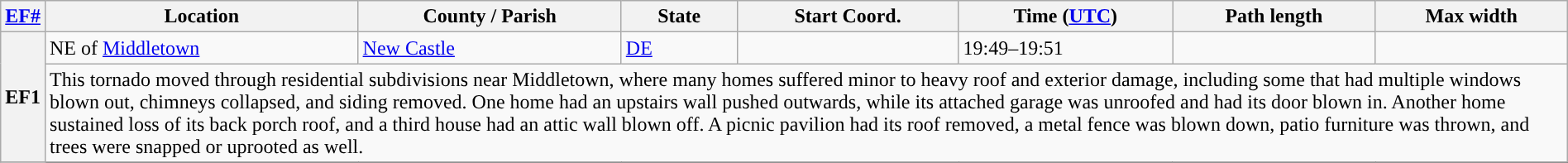<table class="wikitable sortable" style="width:100%;">
<tr>
<th scope="col" width="2%" align="center"><a href='#'>EF#</a></th>
<th scope="col" align="center" class="unsortable">Location</th>
<th scope="col" align="center" class="unsortable">County / Parish</th>
<th scope="col" align="center">State</th>
<th scope="col" align="center">Start Coord.</th>
<th scope="col" align="center">Time (<a href='#'>UTC</a>)</th>
<th scope="col" align="center">Path length</th>
<th scope="col" align="center">Max width</th>
</tr>
<tr>
<th scope="row" rowspan="2" style="background-color:#">EF1</th>
<td>NE of <a href='#'>Middletown</a></td>
<td><a href='#'>New Castle</a></td>
<td><a href='#'>DE</a></td>
<td></td>
<td>19:49–19:51</td>
<td></td>
<td></td>
</tr>
<tr class="expand-child">
<td colspan="8" style=" border-bottom: 1px solid black;">This tornado moved through residential subdivisions near Middletown, where many homes suffered minor to heavy roof and exterior damage, including some that had multiple windows blown out, chimneys collapsed, and siding removed. One home had an upstairs wall pushed outwards, while its attached garage was unroofed and had its door blown in. Another home sustained loss of its back porch roof, and a third house had an attic wall blown off. A picnic pavilion had its roof removed, a metal fence was blown down, patio furniture was thrown, and trees were snapped or uprooted as well.</td>
</tr>
<tr>
</tr>
</table>
